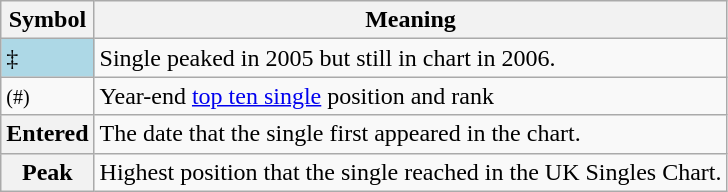<table Class="wikitable">
<tr>
<th>Symbol</th>
<th>Meaning</th>
</tr>
<tr>
<td bgcolor=lightblue>‡</td>
<td>Single peaked in 2005 but still in chart in 2006.</td>
</tr>
<tr>
<td><small>(#)</small></td>
<td>Year-end <a href='#'>top ten single</a> position and rank</td>
</tr>
<tr>
<th>Entered</th>
<td>The date that the single first appeared in the chart.</td>
</tr>
<tr>
<th>Peak</th>
<td>Highest position that the single reached in the UK Singles Chart.</td>
</tr>
</table>
